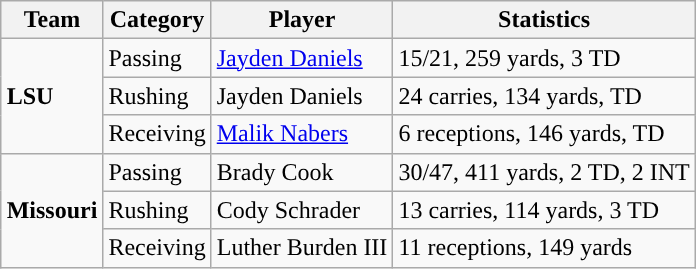<table class="wikitable" style="float: right;">
<tr>
<th>Team</th>
<th>Category</th>
<th>Player</th>
<th>Statistics</th>
</tr>
<tr>
<td rowspan=3><strong>LSU</strong></td>
<td>Passing</td>
<td><a href='#'>Jayden Daniels</a></td>
<td>15/21, 259 yards, 3 TD</td>
</tr>
<tr>
<td>Rushing</td>
<td>Jayden Daniels</td>
<td>24 carries, 134 yards, TD</td>
</tr>
<tr>
<td>Receiving</td>
<td><a href='#'>Malik Nabers</a></td>
<td>6 receptions, 146 yards, TD</td>
</tr>
<tr>
<td rowspan=3><strong>Missouri</strong></td>
<td>Passing</td>
<td>Brady Cook</td>
<td>30/47, 411 yards, 2 TD, 2 INT</td>
</tr>
<tr>
<td>Rushing</td>
<td>Cody Schrader</td>
<td>13 carries, 114 yards, 3 TD</td>
</tr>
<tr>
<td>Receiving</td>
<td>Luther Burden III</td>
<td>11 receptions, 149 yards</td>
</tr>
</table>
